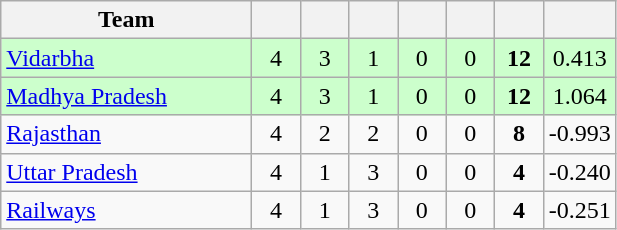<table class="wikitable" style="text-align:center">
<tr>
<th style="width:160px">Team</th>
<th style="width:25px"></th>
<th style="width:25px"></th>
<th style="width:25px"></th>
<th style="width:25px"></th>
<th style="width:25px"></th>
<th style="width:25px"></th>
<th style="width:25px"></th>
</tr>
<tr style="background:#cfc;">
<td style="text-align:left"><a href='#'>Vidarbha</a> </td>
<td>4</td>
<td>3</td>
<td>1</td>
<td>0</td>
<td>0</td>
<td><strong>12</strong></td>
<td>0.413</td>
</tr>
<tr style="background:#cfc;">
<td style="text-align:left"><a href='#'>Madhya Pradesh</a></td>
<td>4</td>
<td>3</td>
<td>1</td>
<td>0</td>
<td>0</td>
<td><strong>12</strong></td>
<td>1.064</td>
</tr>
<tr>
<td style="text-align:left"><a href='#'>Rajasthan</a></td>
<td>4</td>
<td>2</td>
<td>2</td>
<td>0</td>
<td>0</td>
<td><strong>8</strong></td>
<td>-0.993</td>
</tr>
<tr>
<td style="text-align:left"><a href='#'>Uttar Pradesh</a> </td>
<td>4</td>
<td>1</td>
<td>3</td>
<td>0</td>
<td>0</td>
<td><strong>4</strong></td>
<td>-0.240</td>
</tr>
<tr>
<td style="text-align:left"><a href='#'>Railways</a></td>
<td>4</td>
<td>1</td>
<td>3</td>
<td>0</td>
<td>0</td>
<td><strong>4</strong></td>
<td>-0.251</td>
</tr>
</table>
